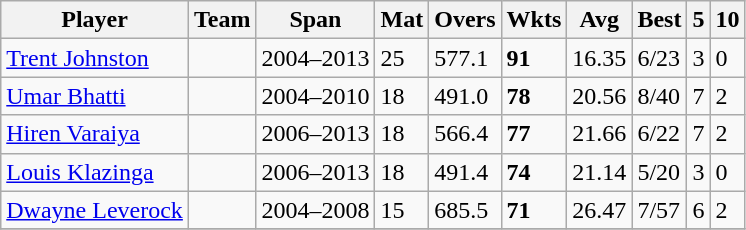<table class="wikitable">
<tr>
<th>Player</th>
<th>Team</th>
<th>Span</th>
<th>Mat</th>
<th>Overs</th>
<th>Wkts</th>
<th>Avg</th>
<th>Best</th>
<th>5</th>
<th>10</th>
</tr>
<tr>
<td><a href='#'>Trent Johnston</a></td>
<td></td>
<td>2004–2013</td>
<td>25</td>
<td>577.1</td>
<td><strong>91</strong></td>
<td>16.35</td>
<td>6/23</td>
<td>3</td>
<td>0</td>
</tr>
<tr>
<td><a href='#'>Umar Bhatti</a></td>
<td></td>
<td>2004–2010</td>
<td>18</td>
<td>491.0</td>
<td><strong>78</strong></td>
<td>20.56</td>
<td>8/40</td>
<td>7</td>
<td>2</td>
</tr>
<tr>
<td><a href='#'>Hiren Varaiya</a></td>
<td></td>
<td>2006–2013</td>
<td>18</td>
<td>566.4</td>
<td><strong>77</strong></td>
<td>21.66</td>
<td>6/22</td>
<td>7</td>
<td>2</td>
</tr>
<tr>
<td><a href='#'>Louis Klazinga</a></td>
<td></td>
<td>2006–2013</td>
<td>18</td>
<td>491.4</td>
<td><strong>74</strong></td>
<td>21.14</td>
<td>5/20</td>
<td>3</td>
<td>0</td>
</tr>
<tr>
<td><a href='#'>Dwayne Leverock</a></td>
<td></td>
<td>2004–2008</td>
<td>15</td>
<td>685.5</td>
<td><strong>71</strong></td>
<td>26.47</td>
<td>7/57</td>
<td>6</td>
<td>2</td>
</tr>
<tr>
</tr>
</table>
